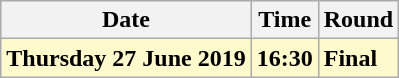<table class="wikitable">
<tr>
<th>Date</th>
<th>Time</th>
<th>Round</th>
</tr>
<tr>
<td style=background:lemonchiffon><strong>Thursday 27 June 2019</strong></td>
<td style=background:lemonchiffon><strong>16:30</strong></td>
<td style=background:lemonchiffon><strong>Final</strong></td>
</tr>
</table>
